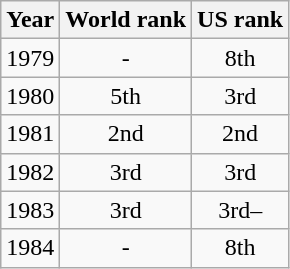<table class=wikitable>
<tr>
<th>Year</th>
<th>World rank</th>
<th>US rank</th>
</tr>
<tr>
<td>1979</td>
<td align="center">-</td>
<td align="center">8th</td>
</tr>
<tr>
<td>1980</td>
<td align="center">5th</td>
<td align="center">3rd</td>
</tr>
<tr>
<td>1981</td>
<td align="center">2nd</td>
<td align="center">2nd</td>
</tr>
<tr>
<td>1982</td>
<td align="center">3rd</td>
<td align="center">3rd</td>
</tr>
<tr>
<td>1983</td>
<td align="center">3rd</td>
<td align="center">3rd–</td>
</tr>
<tr>
<td>1984</td>
<td align="center">-</td>
<td align="center">8th</td>
</tr>
</table>
